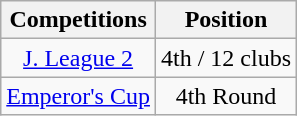<table class="wikitable" style="text-align:center;">
<tr>
<th>Competitions</th>
<th>Position</th>
</tr>
<tr>
<td><a href='#'>J. League 2</a></td>
<td>4th / 12 clubs</td>
</tr>
<tr>
<td><a href='#'>Emperor's Cup</a></td>
<td>4th Round</td>
</tr>
</table>
